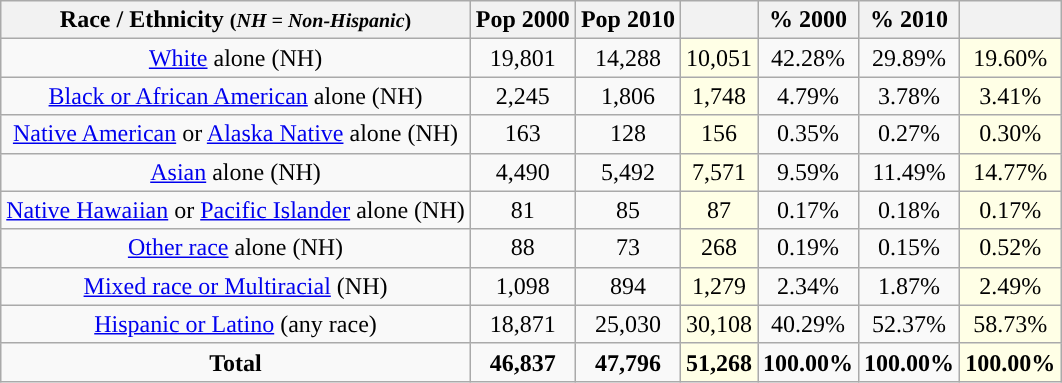<table class="wikitable" style="text-align:center;">
<tr>
<th>Race / Ethnicity <small>(<em>NH = Non-Hispanic</em>)</small></th>
<th>Pop 2000</th>
<th>Pop 2010</th>
<th></th>
<th>% 2000</th>
<th>% 2010</th>
<th></th>
</tr>
<tr>
<td><a href='#'>White</a> alone (NH)</td>
<td>19,801</td>
<td>14,288</td>
<td style='background: #ffffe6;'>10,051</td>
<td>42.28%</td>
<td>29.89%</td>
<td style='background: #ffffe6;'>19.60%</td>
</tr>
<tr>
<td><a href='#'>Black or African American</a> alone (NH)</td>
<td>2,245</td>
<td>1,806</td>
<td style='background: #ffffe6;'>1,748</td>
<td>4.79%</td>
<td>3.78%</td>
<td style='background: #ffffe6;'>3.41%</td>
</tr>
<tr>
<td><a href='#'>Native American</a> or <a href='#'>Alaska Native</a> alone (NH)</td>
<td>163</td>
<td>128</td>
<td style='background: #ffffe6;'>156</td>
<td>0.35%</td>
<td>0.27%</td>
<td style='background: #ffffe6;'>0.30%</td>
</tr>
<tr>
<td><a href='#'>Asian</a> alone (NH)</td>
<td>4,490</td>
<td>5,492</td>
<td style='background: #ffffe6;'>7,571</td>
<td>9.59%</td>
<td>11.49%</td>
<td style='background: #ffffe6;'>14.77%</td>
</tr>
<tr>
<td><a href='#'>Native Hawaiian</a> or <a href='#'>Pacific Islander</a> alone (NH)</td>
<td>81</td>
<td>85</td>
<td style='background: #ffffe6;'>87</td>
<td>0.17%</td>
<td>0.18%</td>
<td style='background: #ffffe6;'>0.17%</td>
</tr>
<tr>
<td><a href='#'>Other race</a> alone (NH)</td>
<td>88</td>
<td>73</td>
<td style='background: #ffffe6;'>268</td>
<td>0.19%</td>
<td>0.15%</td>
<td style='background: #ffffe6;'>0.52%</td>
</tr>
<tr>
<td><a href='#'>Mixed race or Multiracial</a> (NH)</td>
<td>1,098</td>
<td>894</td>
<td style='background: #ffffe6;'>1,279</td>
<td>2.34%</td>
<td>1.87%</td>
<td style='background: #ffffe6;'>2.49%</td>
</tr>
<tr>
<td><a href='#'>Hispanic or Latino</a> (any race)</td>
<td>18,871</td>
<td>25,030</td>
<td style='background: #ffffe6;'>30,108</td>
<td>40.29%</td>
<td>52.37%</td>
<td style='background: #ffffe6;'>58.73%</td>
</tr>
<tr>
<td><strong>Total</strong></td>
<td><strong>46,837</strong></td>
<td><strong>47,796</strong></td>
<td style='background: #ffffe6;'><strong>51,268</strong></td>
<td><strong>100.00%</strong></td>
<td><strong>100.00%</strong></td>
<td style='background: #ffffe6;'><strong>100.00%</strong></td>
</tr>
</table>
